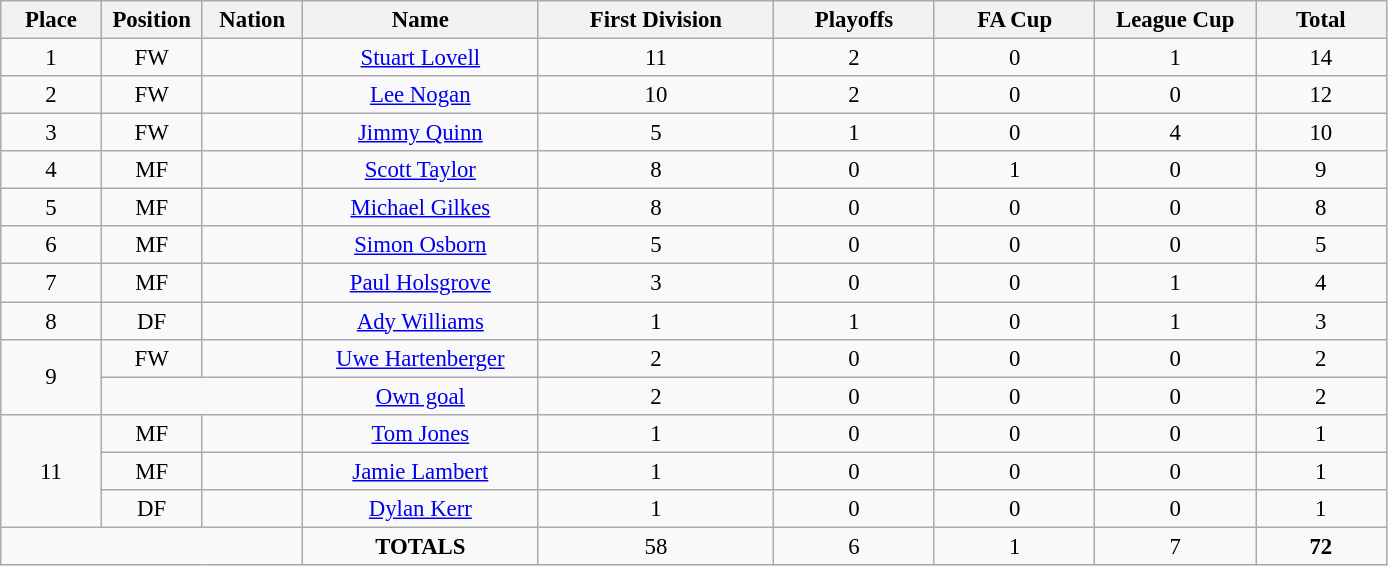<table class="wikitable" style="font-size: 95%; text-align: center;">
<tr>
<th width=60>Place</th>
<th width=60>Position</th>
<th width=60>Nation</th>
<th width=150>Name</th>
<th width=150>First Division</th>
<th width=100>Playoffs</th>
<th width=100>FA Cup</th>
<th width=100>League Cup</th>
<th width=80>Total</th>
</tr>
<tr>
<td>1</td>
<td>FW</td>
<td></td>
<td><a href='#'>Stuart Lovell</a></td>
<td>11</td>
<td>2</td>
<td>0</td>
<td>1</td>
<td>14</td>
</tr>
<tr>
<td>2</td>
<td>FW</td>
<td></td>
<td><a href='#'>Lee Nogan</a></td>
<td>10</td>
<td>2</td>
<td>0</td>
<td>0</td>
<td>12</td>
</tr>
<tr>
<td>3</td>
<td>FW</td>
<td></td>
<td><a href='#'>Jimmy Quinn</a></td>
<td>5</td>
<td>1</td>
<td>0</td>
<td>4</td>
<td>10</td>
</tr>
<tr>
<td>4</td>
<td>MF</td>
<td></td>
<td><a href='#'>Scott Taylor</a></td>
<td>8</td>
<td>0</td>
<td>1</td>
<td>0</td>
<td>9</td>
</tr>
<tr>
<td>5</td>
<td>MF</td>
<td></td>
<td><a href='#'>Michael Gilkes</a></td>
<td>8</td>
<td>0</td>
<td>0</td>
<td>0</td>
<td>8</td>
</tr>
<tr>
<td>6</td>
<td>MF</td>
<td></td>
<td><a href='#'>Simon Osborn</a></td>
<td>5</td>
<td>0</td>
<td>0</td>
<td>0</td>
<td>5</td>
</tr>
<tr>
<td>7</td>
<td>MF</td>
<td></td>
<td><a href='#'>Paul Holsgrove</a></td>
<td>3</td>
<td>0</td>
<td>0</td>
<td>1</td>
<td>4</td>
</tr>
<tr>
<td>8</td>
<td>DF</td>
<td></td>
<td><a href='#'>Ady Williams</a></td>
<td>1</td>
<td>1</td>
<td>0</td>
<td>1</td>
<td>3</td>
</tr>
<tr>
<td rowspan="2">9</td>
<td>FW</td>
<td></td>
<td><a href='#'>Uwe Hartenberger</a></td>
<td>2</td>
<td>0</td>
<td>0</td>
<td>0</td>
<td>2</td>
</tr>
<tr>
<td colspan="2"></td>
<td><a href='#'>Own goal</a></td>
<td>2</td>
<td>0</td>
<td>0</td>
<td>0</td>
<td>2</td>
</tr>
<tr>
<td rowspan="3">11</td>
<td>MF</td>
<td></td>
<td><a href='#'>Tom Jones</a></td>
<td>1</td>
<td>0</td>
<td>0</td>
<td>0</td>
<td>1</td>
</tr>
<tr>
<td>MF</td>
<td></td>
<td><a href='#'>Jamie Lambert</a></td>
<td>1</td>
<td>0</td>
<td>0</td>
<td>0</td>
<td>1</td>
</tr>
<tr>
<td>DF</td>
<td></td>
<td><a href='#'>Dylan Kerr</a></td>
<td>1</td>
<td>0</td>
<td>0</td>
<td>0</td>
<td>1</td>
</tr>
<tr>
<td colspan="3"></td>
<td><strong>TOTALS</strong></td>
<td>58</td>
<td>6</td>
<td>1</td>
<td>7</td>
<td><strong>72</strong></td>
</tr>
</table>
